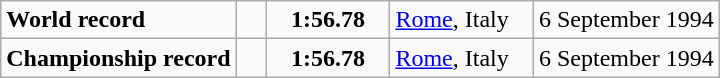<table class="wikitable">
<tr>
<td><strong>World record</strong></td>
<td style="padding-right:1em"></td>
<td style="text-align:center;padding-left:1em; padding-right:1em;"><strong>1:56.78</strong></td>
<td style="padding-right:1em"><a href='#'>Rome</a>, Italy</td>
<td align=right>6 September 1994</td>
</tr>
<tr>
<td><strong>Championship record</strong></td>
<td style="padding-right:1em"></td>
<td style="text-align:center;padding-left:1em; padding-right:1em;"><strong>1:56.78</strong></td>
<td style="padding-right:1em"><a href='#'>Rome</a>, Italy</td>
<td align=right>6 September 1994</td>
</tr>
</table>
